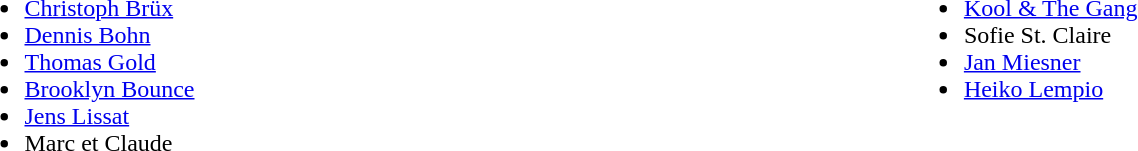<table width=100%>
<tr>
<td valign=top><br><ul><li><a href='#'>Christoph Brüx</a></li><li><a href='#'>Dennis Bohn</a></li><li><a href='#'>Thomas Gold</a></li><li><a href='#'>Brooklyn Bounce</a></li><li><a href='#'>Jens Lissat</a></li><li>Marc et Claude</li></ul></td>
<td valign=top><br><ul><li><a href='#'>Kool & The Gang</a></li><li>Sofie St. Claire</li><li><a href='#'>Jan Miesner</a></li><li><a href='#'>Heiko Lempio</a></li></ul></td>
</tr>
</table>
